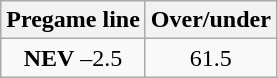<table class="wikitable">
<tr align="center">
<th style=>Pregame line</th>
<th style=>Over/under</th>
</tr>
<tr align="center">
<td><strong>NEV</strong> –2.5</td>
<td>61.5</td>
</tr>
</table>
